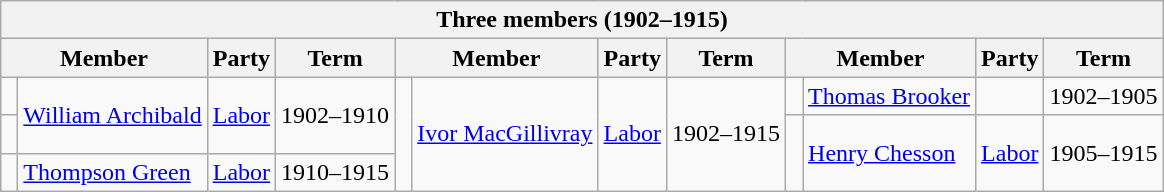<table class="wikitable">
<tr>
<th colspan=12>Three members (1902–1915)</th>
</tr>
<tr>
<th colspan="2">Member</th>
<th>Party</th>
<th>Term</th>
<th colspan="2">Member</th>
<th>Party</th>
<th>Term</th>
<th colspan="2">Member</th>
<th>Party</th>
<th>Term</th>
</tr>
<tr>
<td> </td>
<td rowspan=2><a href='#'>William Archibald</a></td>
<td rowspan=2><a href='#'>Labor</a></td>
<td rowspan=2>1902–1910</td>
<td rowspan=3 > </td>
<td rowspan=3><a href='#'>Ivor MacGillivray</a></td>
<td rowspan=3><a href='#'>Labor</a></td>
<td rowspan=3>1902–1915</td>
<td> </td>
<td><a href='#'>Thomas Brooker</a></td>
<td></td>
<td>1902–1905</td>
</tr>
<tr>
<td> </td>
<td rowspan=2 > </td>
<td rowspan=2><a href='#'>Henry Chesson</a></td>
<td rowspan=2><a href='#'>Labor</a></td>
<td rowspan=2>1905–1915</td>
</tr>
<tr>
<td> </td>
<td><a href='#'>Thompson Green</a></td>
<td><a href='#'>Labor</a></td>
<td>1910–1915</td>
</tr>
</table>
